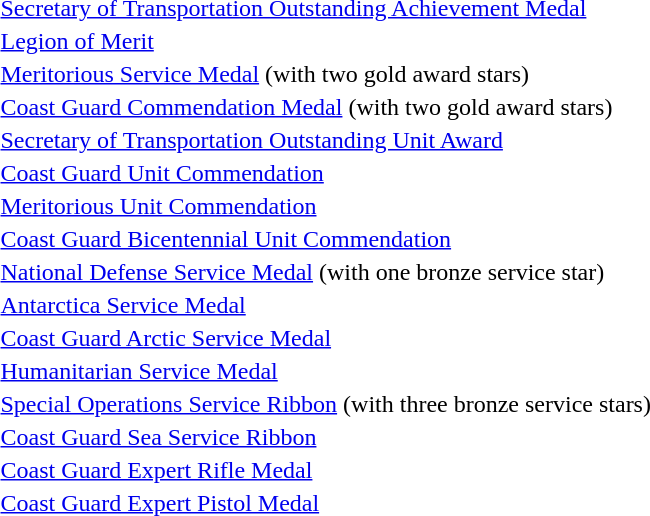<table>
<tr>
<td></td>
<td><a href='#'>Secretary of Transportation Outstanding Achievement Medal</a></td>
</tr>
<tr>
<td></td>
<td><a href='#'>Legion of Merit</a></td>
</tr>
<tr>
<td></td>
<td><a href='#'>Meritorious Service Medal</a> (with two gold award stars)</td>
</tr>
<tr>
<td></td>
<td><a href='#'>Coast Guard Commendation Medal</a> (with two gold award stars)</td>
</tr>
<tr>
<td></td>
<td><a href='#'>Secretary of Transportation Outstanding Unit Award</a></td>
</tr>
<tr>
<td></td>
<td><a href='#'>Coast Guard Unit Commendation</a></td>
</tr>
<tr>
<td></td>
<td><a href='#'>Meritorious Unit Commendation</a></td>
</tr>
<tr>
<td></td>
<td><a href='#'>Coast Guard Bicentennial Unit Commendation</a></td>
</tr>
<tr>
<td></td>
<td><a href='#'>National Defense Service Medal</a> (with one bronze service star)</td>
</tr>
<tr>
<td></td>
<td><a href='#'>Antarctica Service Medal</a></td>
</tr>
<tr>
<td></td>
<td><a href='#'>Coast Guard Arctic Service Medal</a></td>
</tr>
<tr>
<td></td>
<td><a href='#'>Humanitarian Service Medal</a></td>
</tr>
<tr>
<td></td>
<td><a href='#'>Special Operations Service Ribbon</a> (with three bronze service stars)</td>
</tr>
<tr>
<td></td>
<td><a href='#'>Coast Guard Sea Service Ribbon</a></td>
</tr>
<tr>
<td></td>
<td><a href='#'>Coast Guard Expert Rifle Medal</a></td>
</tr>
<tr>
<td></td>
<td><a href='#'>Coast Guard Expert Pistol Medal</a></td>
</tr>
</table>
